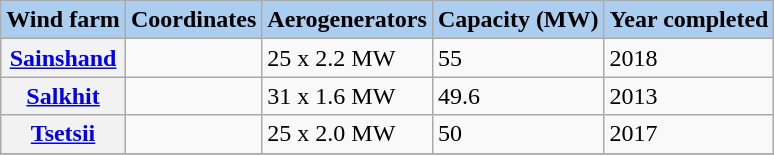<table class="wikitable sortable">
<tr>
<th style="background-color:#ABCDEF;">Wind farm</th>
<th style="background-color:#ABCDEF;">Coordinates</th>
<th style="background-color:#ABCDEF;">Aerogenerators</th>
<th style="background-color:#ABCDEF;">Capacity (MW)</th>
<th style="background-color:#ABCDEF;">Year completed</th>
</tr>
<tr>
<th><a href='#'>Sainshand</a></th>
<td></td>
<td>25 x 2.2 MW </td>
<td>55</td>
<td>2018</td>
</tr>
<tr>
<th><a href='#'>Salkhit</a></th>
<td></td>
<td>31 x 1.6 MW</td>
<td>49.6</td>
<td>2013</td>
</tr>
<tr>
<th><a href='#'>Tsetsii</a></th>
<td></td>
<td>25 x 2.0 MW </td>
<td>50</td>
<td>2017</td>
</tr>
<tr>
</tr>
</table>
